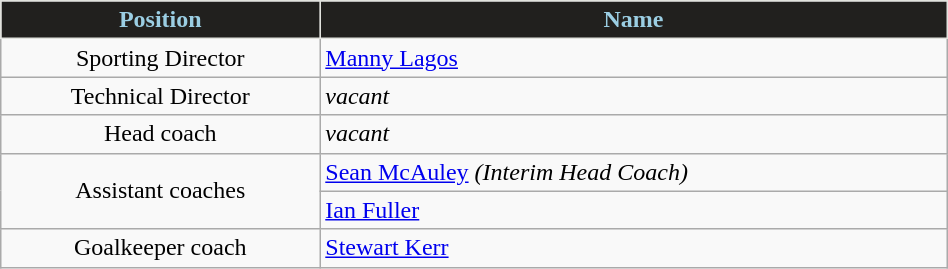<table class="wikitable" style="text-align:center; width:50%;">
<tr>
<th style="background:#21201E;color:#9BCEE3;border:1px solid #E1E2DD">Position</th>
<th style="background:#21201E;color:#9BCEE3;border:1px solid #E1E2DD">Name</th>
</tr>
<tr>
<td>Sporting Director</td>
<td align="left"> <a href='#'>Manny Lagos</a></td>
</tr>
<tr>
<td>Technical Director</td>
<td align="left"><em>vacant</em> </td>
</tr>
<tr>
<td>Head coach</td>
<td align="left"><em>vacant</em> </td>
</tr>
<tr>
<td rowspan="2">Assistant coaches</td>
<td align="left"> <a href='#'>Sean McAuley</a> <em>(Interim Head Coach)</em></td>
</tr>
<tr>
<td align="left"> <a href='#'>Ian Fuller</a></td>
</tr>
<tr>
<td>Goalkeeper coach</td>
<td align="left"> <a href='#'>Stewart Kerr</a></td>
</tr>
</table>
